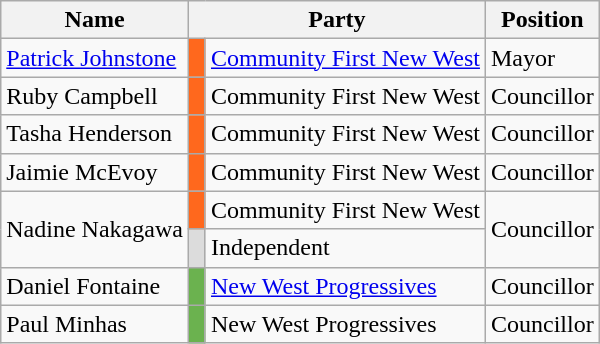<table class="wikitable sortable">
<tr>
<th>Name</th>
<th colspan="2">Party</th>
<th>Position</th>
</tr>
<tr>
<td data-sort-value="Johnstone, Patrick"><a href='#'>Patrick Johnstone</a></td>
<td style="background:#ff681d;"> </td>
<td><a href='#'>Community First New West</a></td>
<td>Mayor</td>
</tr>
<tr>
<td data-sort-value="Campbell, Ruby">Ruby Campbell</td>
<td style="background:#ff681d;"> </td>
<td>Community First New West</td>
<td>Councillor</td>
</tr>
<tr>
<td data-sort-value="Henderson, Tasha">Tasha Henderson</td>
<td style="background:#ff681d;"> </td>
<td>Community First New West</td>
<td>Councillor</td>
</tr>
<tr>
<td data-sort-value="McEvoy, Jaimie">Jaimie McEvoy</td>
<td style="background:#ff681d;"> </td>
<td>Community First New West</td>
<td>Councillor</td>
</tr>
<tr>
<td rowspan="2" data-sort-value="Nakagawa, Nadine">Nadine Nakagawa</td>
<td style="background:#ff681d;"> </td>
<td>Community First New West </td>
<td rowspan="2">Councillor</td>
</tr>
<tr>
<td style="background:gainsboro;"> </td>
<td>Independent </td>
</tr>
<tr>
<td data-sort-value="Fontaine, Daniel">Daniel Fontaine</td>
<td style="background:#6bb24f;"> </td>
<td><a href='#'>New West Progressives</a></td>
<td>Councillor</td>
</tr>
<tr>
<td data-sort-value="Minhas, Paul">Paul Minhas</td>
<td style="background:#6bb24f;"> </td>
<td>New West Progressives</td>
<td>Councillor</td>
</tr>
</table>
